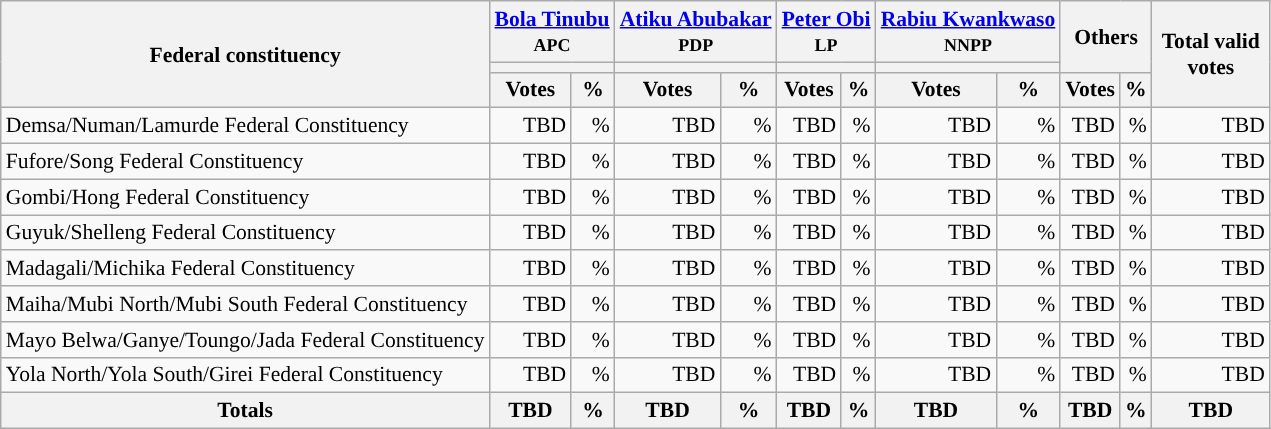<table class="wikitable sortable" style="text-align:right; font-size:90%">
<tr>
<th rowspan="3" style="max-width:7.5em;">Federal constituency</th>
<th colspan="2"><a href='#'>Bola Tinubu</a><br><small>APC</small></th>
<th colspan="2"><a href='#'>Atiku Abubakar</a><br><small>PDP</small></th>
<th colspan="2"><a href='#'>Peter Obi</a><br><small>LP</small></th>
<th colspan="2"><a href='#'>Rabiu Kwankwaso</a><br><small>NNPP</small></th>
<th colspan="2" rowspan="2">Others</th>
<th rowspan="3" style="max-width:5em;">Total valid votes</th>
</tr>
<tr>
<th colspan=2 style="background-color:"></th>
<th colspan=2 style="background-color:"></th>
<th colspan=2 style="background-color:"></th>
<th colspan=2 style="background-color:"></th>
</tr>
<tr>
<th>Votes</th>
<th>%</th>
<th>Votes</th>
<th>%</th>
<th>Votes</th>
<th>%</th>
<th>Votes</th>
<th>%</th>
<th>Votes</th>
<th>%</th>
</tr>
<tr style="background-color:#">
<td style="text-align:left;">Demsa/Numan/Lamurde Federal Constituency</td>
<td>TBD</td>
<td>%</td>
<td>TBD</td>
<td>%</td>
<td>TBD</td>
<td>%</td>
<td>TBD</td>
<td>%</td>
<td>TBD</td>
<td>%</td>
<td>TBD</td>
</tr>
<tr style="background-color:#">
<td style="text-align:left;">Fufore/Song Federal Constituency</td>
<td>TBD</td>
<td>%</td>
<td>TBD</td>
<td>%</td>
<td>TBD</td>
<td>%</td>
<td>TBD</td>
<td>%</td>
<td>TBD</td>
<td>%</td>
<td>TBD</td>
</tr>
<tr style="background-color:#">
<td style="text-align:left;">Gombi/Hong Federal Constituency</td>
<td>TBD</td>
<td>%</td>
<td>TBD</td>
<td>%</td>
<td>TBD</td>
<td>%</td>
<td>TBD</td>
<td>%</td>
<td>TBD</td>
<td>%</td>
<td>TBD</td>
</tr>
<tr style="background-color:#">
<td style="text-align:left;">Guyuk/Shelleng Federal Constituency</td>
<td>TBD</td>
<td>%</td>
<td>TBD</td>
<td>%</td>
<td>TBD</td>
<td>%</td>
<td>TBD</td>
<td>%</td>
<td>TBD</td>
<td>%</td>
<td>TBD</td>
</tr>
<tr style="background-color:#">
<td style="text-align:left;">Madagali/Michika Federal Constituency</td>
<td>TBD</td>
<td>%</td>
<td>TBD</td>
<td>%</td>
<td>TBD</td>
<td>%</td>
<td>TBD</td>
<td>%</td>
<td>TBD</td>
<td>%</td>
<td>TBD</td>
</tr>
<tr style="background-color:#">
<td style="text-align:left;">Maiha/Mubi North/Mubi South Federal Constituency</td>
<td>TBD</td>
<td>%</td>
<td>TBD</td>
<td>%</td>
<td>TBD</td>
<td>%</td>
<td>TBD</td>
<td>%</td>
<td>TBD</td>
<td>%</td>
<td>TBD</td>
</tr>
<tr style="background-color:#">
<td style="text-align:left;">Mayo Belwa/Ganye/Toungo/Jada Federal Constituency</td>
<td>TBD</td>
<td>%</td>
<td>TBD</td>
<td>%</td>
<td>TBD</td>
<td>%</td>
<td>TBD</td>
<td>%</td>
<td>TBD</td>
<td>%</td>
<td>TBD</td>
</tr>
<tr style="background-color:#">
<td style="text-align:left;">Yola North/Yola South/Girei Federal Constituency</td>
<td>TBD</td>
<td>%</td>
<td>TBD</td>
<td>%</td>
<td>TBD</td>
<td>%</td>
<td>TBD</td>
<td>%</td>
<td>TBD</td>
<td>%</td>
<td>TBD</td>
</tr>
<tr>
<th>Totals</th>
<th>TBD</th>
<th>%</th>
<th>TBD</th>
<th>%</th>
<th>TBD</th>
<th>%</th>
<th>TBD</th>
<th>%</th>
<th>TBD</th>
<th>%</th>
<th>TBD</th>
</tr>
</table>
